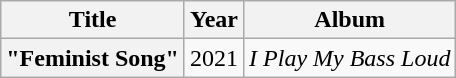<table class="wikitable plainrowheaders" style="text-align:center;" border="1">
<tr>
<th scope="col">Title</th>
<th scope="col">Year</th>
<th scope="col">Album</th>
</tr>
<tr>
<th scope="row">"Feminist Song"</th>
<td>2021</td>
<td><em>I Play My Bass Loud</em></td>
</tr>
</table>
